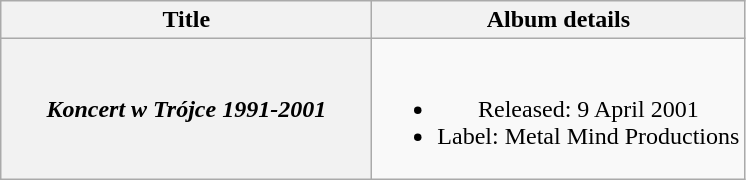<table class="wikitable plainrowheaders" style="text-align:center;">
<tr>
<th scope="col" style="width:15em;">Title</th>
<th scope="col">Album details</th>
</tr>
<tr>
<th scope="row"><em>Koncert w Trójce 1991-2001</em></th>
<td><br><ul><li>Released: 9 April 2001</li><li>Label: Metal Mind Productions</li></ul></td>
</tr>
</table>
